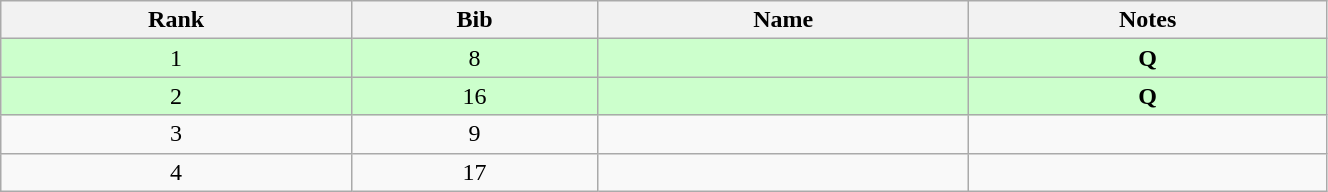<table class="wikitable" style="text-align:center;" width=70%>
<tr>
<th>Rank</th>
<th>Bib</th>
<th>Name</th>
<th>Notes</th>
</tr>
<tr bgcolor="#ccffcc">
<td>1</td>
<td>8</td>
<td align=left></td>
<td><strong>Q</strong></td>
</tr>
<tr bgcolor="#ccffcc">
<td>2</td>
<td>16</td>
<td align=left></td>
<td><strong>Q</strong></td>
</tr>
<tr>
<td>3</td>
<td>9</td>
<td align=left></td>
<td></td>
</tr>
<tr>
<td>4</td>
<td>17</td>
<td align=left></td>
<td></td>
</tr>
</table>
